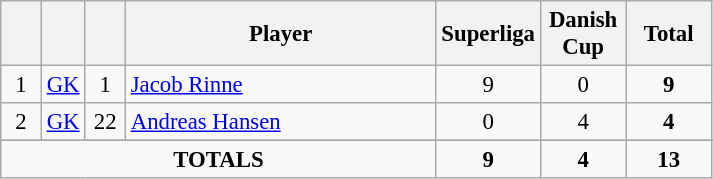<table class="wikitable sortable" style="font-size: 95%; text-align: center;">
<tr>
<th width=20></th>
<th width=20></th>
<th width=20></th>
<th width=200>Player</th>
<th width=50>Superliga</th>
<th width=50>Danish Cup</th>
<th width=50>Total</th>
</tr>
<tr>
<td rowspan=1>1</td>
<td><a href='#'>GK</a></td>
<td>1</td>
<td align=left> <a href='#'>Jacob Rinne</a></td>
<td>9</td>
<td>0</td>
<td><strong>9</strong></td>
</tr>
<tr>
<td rowspan=1>2</td>
<td><a href='#'>GK</a></td>
<td>22</td>
<td align=left> <a href='#'>Andreas Hansen</a></td>
<td>0</td>
<td>4</td>
<td><strong>4</strong></td>
</tr>
<tr>
</tr>
<tr>
<td colspan="4"><strong>TOTALS</strong></td>
<td><strong>9</strong></td>
<td><strong>4</strong></td>
<td><strong>13</strong></td>
</tr>
</table>
